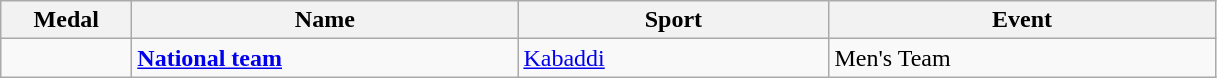<table class="wikitable sortable" style="font-size:100%">
<tr>
<th width="80">Medal</th>
<th width="250">Name</th>
<th width="200">Sport</th>
<th width="250">Event</th>
</tr>
<tr>
<td></td>
<td><strong><a href='#'>National team</a></strong></td>
<td><a href='#'>Kabaddi</a></td>
<td>Men's Team</td>
</tr>
</table>
